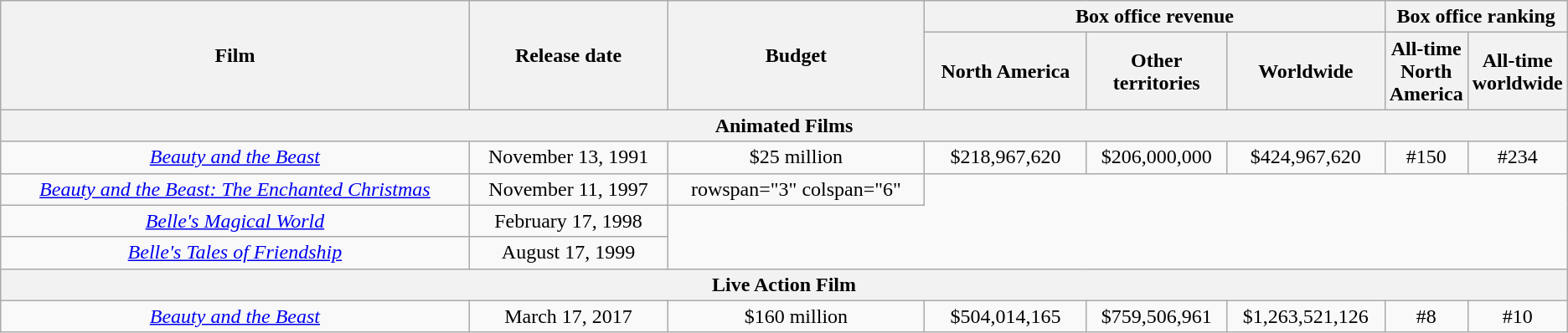<table class="wikitable sortable" style="text-align:center;">
<tr>
<th rowspan="2">Film</th>
<th rowspan="2">Release date</th>
<th rowspan="2">Budget</th>
<th colspan="3">Box office revenue</th>
<th colspan="2">Box office ranking</th>
</tr>
<tr>
<th>North America</th>
<th>Other<br>territories</th>
<th>Worldwide</th>
<th style="width:5%;">All-time<br>North America</th>
<th style="width:5%;">All-time<br>worldwide</th>
</tr>
<tr>
<th colspan="8">Animated Films</th>
</tr>
<tr>
<td><em><a href='#'>Beauty and the Beast</a></em></td>
<td>November 13, 1991</td>
<td>$25 million</td>
<td>$218,967,620</td>
<td>$206,000,000</td>
<td>$424,967,620</td>
<td>#150</td>
<td>#234</td>
</tr>
<tr>
<td><em><a href='#'>Beauty and the Beast: The Enchanted Christmas</a></em></td>
<td>November 11, 1997</td>
<td>rowspan="3" colspan="6" </td>
</tr>
<tr>
<td><em><a href='#'>Belle's Magical World</a></em></td>
<td>February 17, 1998</td>
</tr>
<tr>
<td><em><a href='#'>Belle's Tales of Friendship</a></em></td>
<td>August 17, 1999</td>
</tr>
<tr>
<th colspan="8">Live Action Film</th>
</tr>
<tr>
<td><em><a href='#'>Beauty and the Beast</a></em></td>
<td>March 17, 2017</td>
<td>$160 million</td>
<td>$504,014,165</td>
<td>$759,506,961</td>
<td>$1,263,521,126</td>
<td>#8</td>
<td>#10</td>
</tr>
</table>
